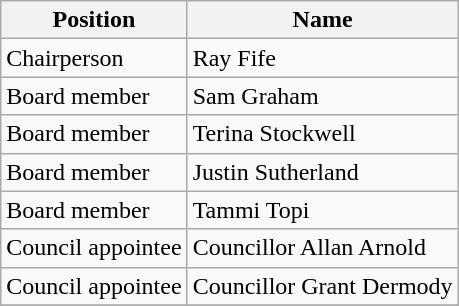<table class="wikitable">
<tr>
<th>Position</th>
<th>Name</th>
</tr>
<tr>
<td>Chairperson</td>
<td>Ray Fife</td>
</tr>
<tr>
<td>Board member</td>
<td>Sam Graham</td>
</tr>
<tr>
<td>Board member</td>
<td>Terina Stockwell</td>
</tr>
<tr>
<td>Board member</td>
<td>Justin Sutherland</td>
</tr>
<tr>
<td>Board member</td>
<td>Tammi Topi</td>
</tr>
<tr>
<td>Council appointee</td>
<td>Councillor Allan Arnold</td>
</tr>
<tr>
<td>Council appointee</td>
<td>Councillor Grant Dermody</td>
</tr>
<tr>
</tr>
</table>
